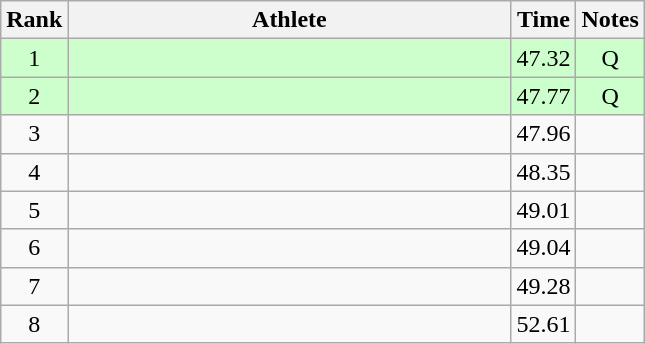<table class="wikitable" style="text-align:center">
<tr>
<th>Rank</th>
<th Style="width:18em">Athlete</th>
<th>Time</th>
<th>Notes</th>
</tr>
<tr style="background:#cfc">
<td>1</td>
<td style="text-align:left"></td>
<td>47.32</td>
<td>Q</td>
</tr>
<tr style="background:#cfc">
<td>2</td>
<td style="text-align:left"></td>
<td>47.77</td>
<td>Q</td>
</tr>
<tr>
<td>3</td>
<td style="text-align:left"></td>
<td>47.96</td>
<td></td>
</tr>
<tr>
<td>4</td>
<td style="text-align:left"></td>
<td>48.35</td>
<td></td>
</tr>
<tr>
<td>5</td>
<td style="text-align:left"></td>
<td>49.01</td>
<td></td>
</tr>
<tr>
<td>6</td>
<td style="text-align:left"></td>
<td>49.04</td>
<td></td>
</tr>
<tr>
<td>7</td>
<td style="text-align:left"></td>
<td>49.28</td>
<td></td>
</tr>
<tr>
<td>8</td>
<td style="text-align:left"></td>
<td>52.61</td>
<td></td>
</tr>
</table>
